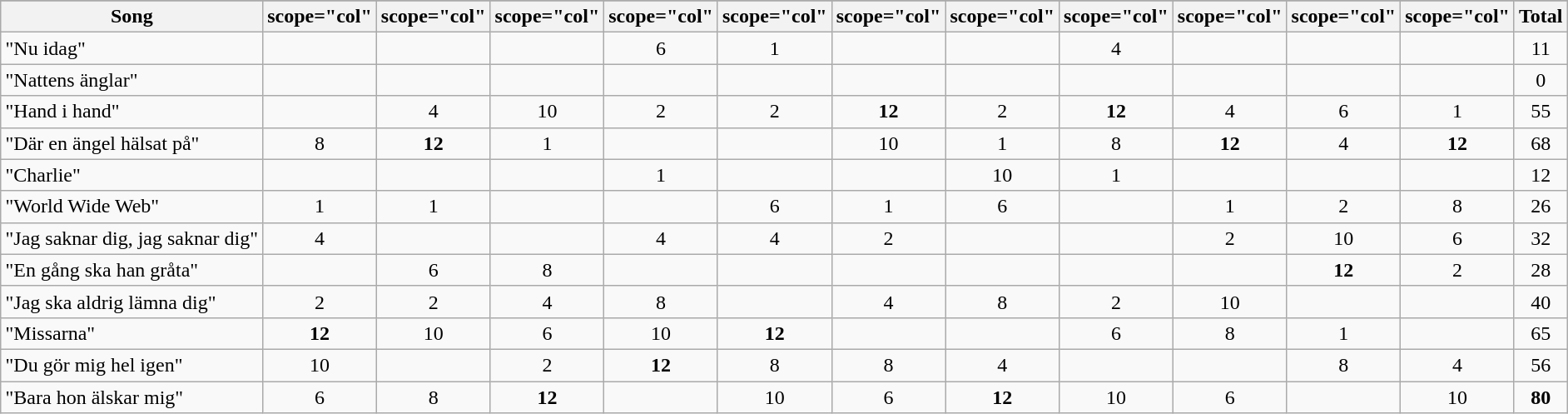<table class="wikitable plainrowheaders" style="margin: 1em auto 1em auto; text-align:center;">
<tr>
</tr>
<tr>
<th scope="col">Song</th>
<th>scope="col" </th>
<th>scope="col" </th>
<th>scope="col" </th>
<th>scope="col" </th>
<th>scope="col" </th>
<th>scope="col" </th>
<th>scope="col" </th>
<th>scope="col" </th>
<th>scope="col" </th>
<th>scope="col" </th>
<th>scope="col" </th>
<th scope="col">Total</th>
</tr>
<tr --->
<td align="left">"Nu idag"</td>
<td></td>
<td></td>
<td></td>
<td>6</td>
<td>1</td>
<td></td>
<td></td>
<td>4</td>
<td></td>
<td></td>
<td></td>
<td>11</td>
</tr>
<tr --->
<td align="left">"Nattens änglar"</td>
<td></td>
<td></td>
<td></td>
<td></td>
<td></td>
<td></td>
<td></td>
<td></td>
<td></td>
<td></td>
<td></td>
<td>0</td>
</tr>
<tr --->
<td align="left">"Hand i hand"</td>
<td></td>
<td>4</td>
<td>10</td>
<td>2</td>
<td>2</td>
<td><strong>12</strong></td>
<td>2</td>
<td><strong>12</strong></td>
<td>4</td>
<td>6</td>
<td>1</td>
<td>55</td>
</tr>
<tr --->
<td align="left">"Där en ängel hälsat på"</td>
<td>8</td>
<td><strong>12</strong></td>
<td>1</td>
<td></td>
<td></td>
<td>10</td>
<td>1</td>
<td>8</td>
<td><strong>12</strong></td>
<td>4</td>
<td><strong>12</strong></td>
<td>68</td>
</tr>
<tr --->
<td align="left">"Charlie"</td>
<td></td>
<td></td>
<td></td>
<td>1</td>
<td></td>
<td></td>
<td>10</td>
<td>1</td>
<td></td>
<td></td>
<td></td>
<td>12</td>
</tr>
<tr --->
<td align="left">"World Wide Web"</td>
<td>1</td>
<td>1</td>
<td></td>
<td></td>
<td>6</td>
<td>1</td>
<td>6</td>
<td></td>
<td>1</td>
<td>2</td>
<td>8</td>
<td>26</td>
</tr>
<tr --->
<td align="left">"Jag saknar dig, jag saknar dig"</td>
<td>4</td>
<td></td>
<td></td>
<td>4</td>
<td>4</td>
<td>2</td>
<td></td>
<td></td>
<td>2</td>
<td>10</td>
<td>6</td>
<td>32</td>
</tr>
<tr --->
<td align="left">"En gång ska han gråta"</td>
<td></td>
<td>6</td>
<td>8</td>
<td></td>
<td></td>
<td></td>
<td></td>
<td></td>
<td></td>
<td><strong>12</strong></td>
<td>2</td>
<td>28</td>
</tr>
<tr --->
<td align="left">"Jag ska aldrig lämna dig"</td>
<td>2</td>
<td>2</td>
<td>4</td>
<td>8</td>
<td></td>
<td>4</td>
<td>8</td>
<td>2</td>
<td>10</td>
<td></td>
<td></td>
<td>40</td>
</tr>
<tr --->
<td align="left">"Missarna"</td>
<td><strong>12</strong></td>
<td>10</td>
<td>6</td>
<td>10</td>
<td><strong>12</strong></td>
<td></td>
<td></td>
<td>6</td>
<td>8</td>
<td>1</td>
<td></td>
<td>65</td>
</tr>
<tr --->
<td align="left">"Du gör mig hel igen"</td>
<td>10</td>
<td></td>
<td>2</td>
<td><strong>12</strong></td>
<td>8</td>
<td>8</td>
<td>4</td>
<td></td>
<td></td>
<td>8</td>
<td>4</td>
<td>56</td>
</tr>
<tr --->
<td align="left">"Bara hon älskar mig"</td>
<td>6</td>
<td>8</td>
<td><strong>12</strong></td>
<td></td>
<td>10</td>
<td>6</td>
<td><strong>12</strong></td>
<td>10</td>
<td>6</td>
<td></td>
<td>10</td>
<td><strong>80</strong></td>
</tr>
</table>
